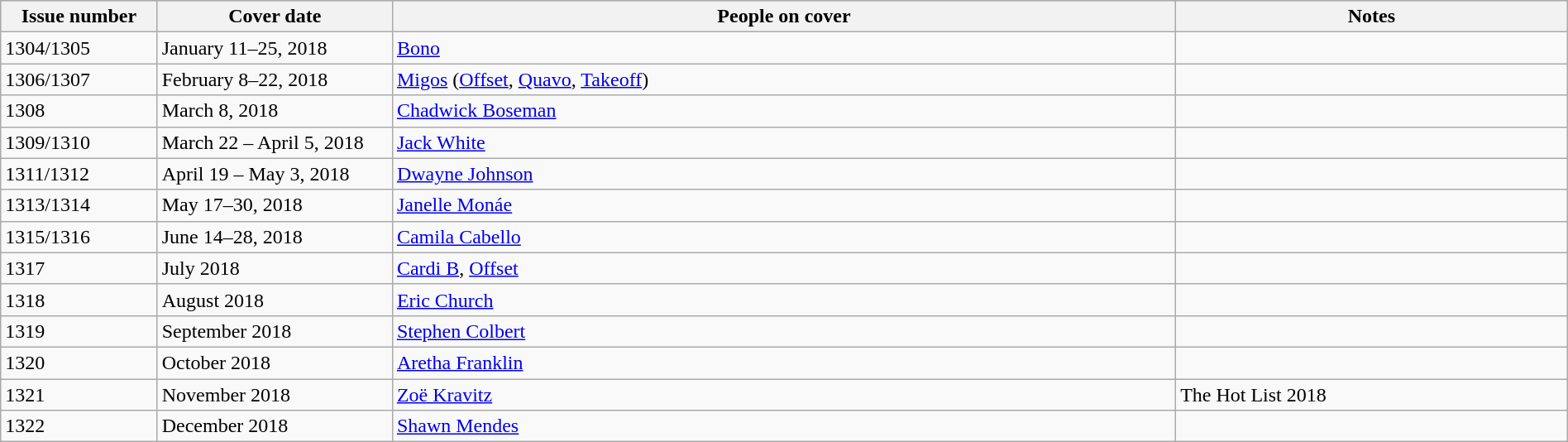<table class="wikitable sortable" style="margin:auto;width:100%;">
<tr style="background:#ccf;">
<th style="width:10%;">Issue number</th>
<th style="width:15%;">Cover date</th>
<th style="width:50%;">People on cover</th>
<th style="width:25%;">Notes</th>
</tr>
<tr>
<td>1304/1305</td>
<td>January 11–25, 2018</td>
<td><a href='#'>Bono</a></td>
<td></td>
</tr>
<tr>
<td>1306/1307</td>
<td>February 8–22, 2018</td>
<td><a href='#'>Migos</a> (<a href='#'>Offset</a>, <a href='#'>Quavo</a>, <a href='#'>Takeoff</a>)</td>
<td></td>
</tr>
<tr>
<td>1308</td>
<td>March 8, 2018</td>
<td><a href='#'>Chadwick Boseman</a></td>
<td></td>
</tr>
<tr>
<td>1309/1310</td>
<td>March 22 – April 5, 2018</td>
<td><a href='#'>Jack White</a></td>
<td></td>
</tr>
<tr>
<td>1311/1312</td>
<td>April 19 – May 3, 2018</td>
<td><a href='#'>Dwayne Johnson</a></td>
<td></td>
</tr>
<tr>
<td>1313/1314</td>
<td>May 17–30, 2018</td>
<td><a href='#'>Janelle Monáe</a></td>
<td></td>
</tr>
<tr>
<td>1315/1316</td>
<td>June 14–28, 2018</td>
<td><a href='#'>Camila Cabello</a></td>
<td></td>
</tr>
<tr>
<td>1317</td>
<td>July 2018</td>
<td><a href='#'>Cardi B</a>, <a href='#'>Offset</a></td>
<td></td>
</tr>
<tr>
<td>1318</td>
<td>August 2018</td>
<td><a href='#'>Eric Church</a></td>
<td></td>
</tr>
<tr>
<td>1319</td>
<td>September 2018</td>
<td><a href='#'>Stephen Colbert</a></td>
<td></td>
</tr>
<tr>
<td>1320</td>
<td>October 2018</td>
<td><a href='#'>Aretha Franklin</a></td>
<td></td>
</tr>
<tr>
<td>1321</td>
<td>November 2018</td>
<td><a href='#'>Zoë Kravitz</a></td>
<td>The Hot List 2018</td>
</tr>
<tr>
<td>1322</td>
<td>December 2018</td>
<td><a href='#'>Shawn Mendes</a></td>
<td></td>
</tr>
</table>
